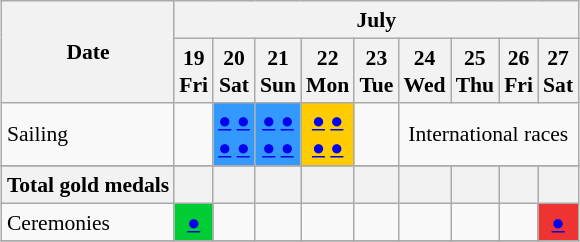<table class="wikitable" style="margin:0.5em auto; font-size:90%; line-height:1.25em;">
<tr>
<th rowspan=2>Date</th>
<th colspan=9>July</th>
</tr>
<tr>
<th>19<br>Fri</th>
<th>20<br>Sat</th>
<th>21<br>Sun</th>
<th>22<br>Mon</th>
<th>23<br>Tue</th>
<th>24<br>Wed</th>
<th>25<br>Thu</th>
<th>26<br>Fri</th>
<th>27<br>Sat</th>
</tr>
<tr align="center">
<td align="left">Sailing</td>
<td></td>
<td bgcolor=#3399ff><span><a href='#'>●</a> <a href='#'>●</a><br><a href='#'>●</a> <a href='#'>●</a></span></td>
<td bgcolor=#3399ff><span><a href='#'>●</a> <a href='#'>●</a><br><a href='#'>●</a> <a href='#'>●</a></span></td>
<td bgcolor=#ffcc00><span><a href='#'>●</a> <a href='#'>●</a><br><a href='#'>●</a> <a href='#'>●</a></span></td>
<td></td>
<td colspan=9>International races</td>
</tr>
<tr align="center">
</tr>
<tr>
<th>Total gold medals</th>
<th></th>
<th></th>
<th></th>
<th></th>
<th></th>
<th></th>
<th></th>
<th></th>
<th></th>
</tr>
<tr>
<td>Ceremonies</td>
<td bgcolor=#00cc33 align=center><a href='#'>●</a></td>
<td></td>
<td></td>
<td></td>
<td></td>
<td></td>
<td></td>
<td></td>
<td bgcolor=#ee3333 align=center><a href='#'>●</a></td>
</tr>
<tr>
</tr>
</table>
